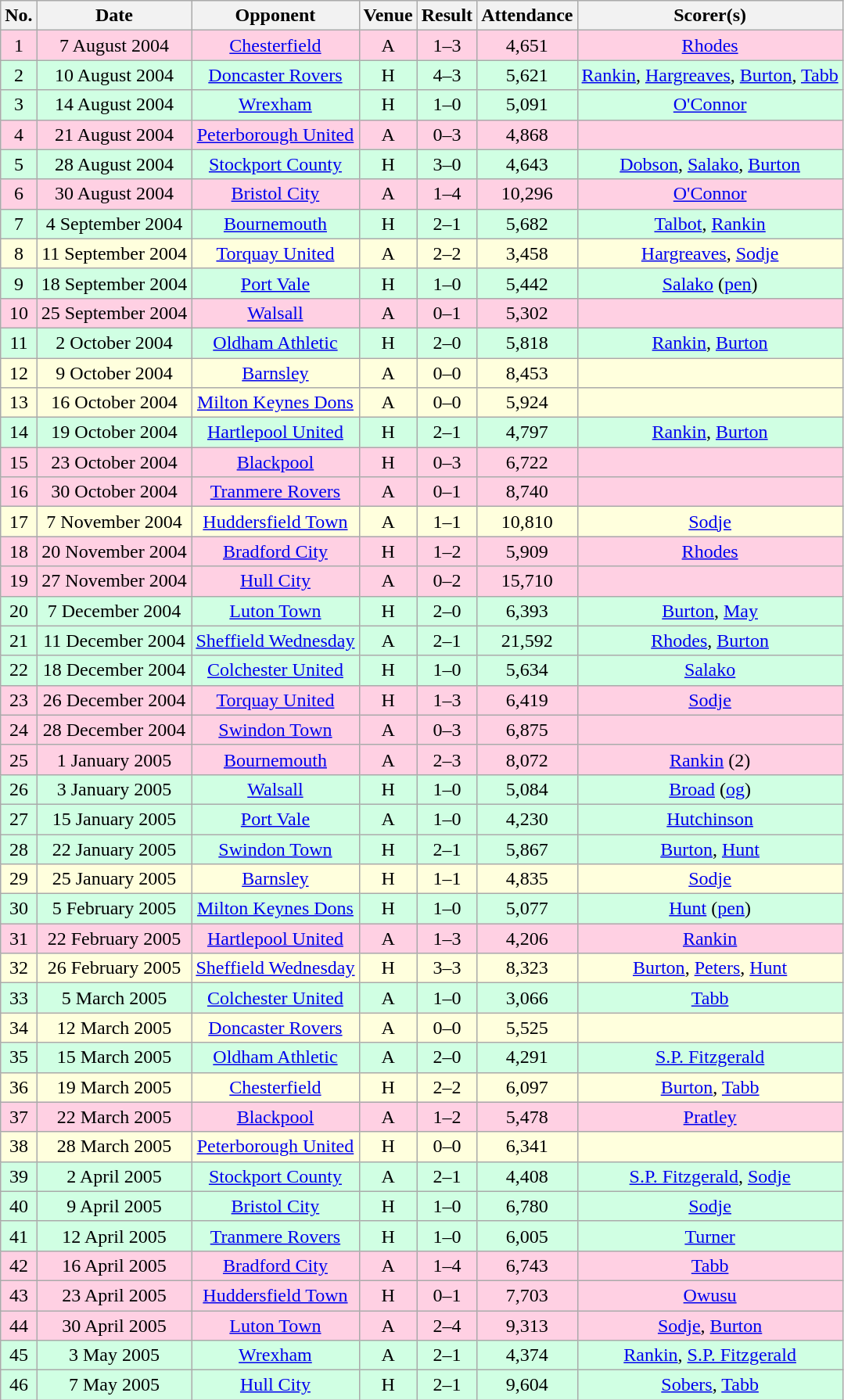<table class="wikitable sortable" style="text-align:center;">
<tr>
<th>No.</th>
<th>Date</th>
<th>Opponent</th>
<th>Venue</th>
<th>Result</th>
<th>Attendance</th>
<th>Scorer(s)</th>
</tr>
<tr style="background:#ffd0e3;">
<td>1</td>
<td>7 August 2004</td>
<td><a href='#'>Chesterfield</a></td>
<td>A</td>
<td>1–3</td>
<td>4,651</td>
<td><a href='#'>Rhodes</a></td>
</tr>
<tr style="background:#d0ffe3;">
<td>2</td>
<td>10 August 2004</td>
<td><a href='#'>Doncaster Rovers</a></td>
<td>H</td>
<td>4–3</td>
<td>5,621</td>
<td><a href='#'>Rankin</a>, <a href='#'>Hargreaves</a>, <a href='#'>Burton</a>, <a href='#'>Tabb</a></td>
</tr>
<tr style="background:#d0ffe3;">
<td>3</td>
<td>14 August 2004</td>
<td><a href='#'>Wrexham</a></td>
<td>H</td>
<td>1–0</td>
<td>5,091</td>
<td><a href='#'>O'Connor</a></td>
</tr>
<tr style="background:#ffd0e3;">
<td>4</td>
<td>21 August 2004</td>
<td><a href='#'>Peterborough United</a></td>
<td>A</td>
<td>0–3</td>
<td>4,868</td>
<td></td>
</tr>
<tr style="background:#d0ffe3;">
<td>5</td>
<td>28 August 2004</td>
<td><a href='#'>Stockport County</a></td>
<td>H</td>
<td>3–0</td>
<td>4,643</td>
<td><a href='#'>Dobson</a>, <a href='#'>Salako</a>, <a href='#'>Burton</a></td>
</tr>
<tr style="background:#ffd0e3;">
<td>6</td>
<td>30 August 2004</td>
<td><a href='#'>Bristol City</a></td>
<td>A</td>
<td>1–4</td>
<td>10,296</td>
<td><a href='#'>O'Connor</a></td>
</tr>
<tr style="background:#d0ffe3;">
<td>7</td>
<td>4 September 2004</td>
<td><a href='#'>Bournemouth</a></td>
<td>H</td>
<td>2–1</td>
<td>5,682</td>
<td><a href='#'>Talbot</a>, <a href='#'>Rankin</a></td>
</tr>
<tr style="background:#ffd;">
<td>8</td>
<td>11 September 2004</td>
<td><a href='#'>Torquay United</a></td>
<td>A</td>
<td>2–2</td>
<td>3,458</td>
<td><a href='#'>Hargreaves</a>, <a href='#'>Sodje</a></td>
</tr>
<tr style="background:#d0ffe3;">
<td>9</td>
<td>18 September 2004</td>
<td><a href='#'>Port Vale</a></td>
<td>H</td>
<td>1–0</td>
<td>5,442</td>
<td><a href='#'>Salako</a> (<a href='#'>pen</a>)</td>
</tr>
<tr style="background:#ffd0e3;">
<td>10</td>
<td>25 September 2004</td>
<td><a href='#'>Walsall</a></td>
<td>A</td>
<td>0–1</td>
<td>5,302</td>
<td></td>
</tr>
<tr style="background:#d0ffe3;">
<td>11</td>
<td>2 October 2004</td>
<td><a href='#'>Oldham Athletic</a></td>
<td>H</td>
<td>2–0</td>
<td>5,818</td>
<td><a href='#'>Rankin</a>, <a href='#'>Burton</a></td>
</tr>
<tr style="background:#ffd;">
<td>12</td>
<td>9 October 2004</td>
<td><a href='#'>Barnsley</a></td>
<td>A</td>
<td>0–0</td>
<td>8,453</td>
<td></td>
</tr>
<tr style="background:#ffd;">
<td>13</td>
<td>16 October 2004</td>
<td><a href='#'>Milton Keynes Dons</a></td>
<td>A</td>
<td>0–0</td>
<td>5,924</td>
<td></td>
</tr>
<tr style="background:#d0ffe3;">
<td>14</td>
<td>19 October 2004</td>
<td><a href='#'>Hartlepool United</a></td>
<td>H</td>
<td>2–1</td>
<td>4,797</td>
<td><a href='#'>Rankin</a>, <a href='#'>Burton</a></td>
</tr>
<tr style="background:#ffd0e3;">
<td>15</td>
<td>23 October 2004</td>
<td><a href='#'>Blackpool</a></td>
<td>H</td>
<td>0–3</td>
<td>6,722</td>
<td></td>
</tr>
<tr style="background:#ffd0e3;">
<td>16</td>
<td>30 October 2004</td>
<td><a href='#'>Tranmere Rovers</a></td>
<td>A</td>
<td>0–1</td>
<td>8,740</td>
<td></td>
</tr>
<tr style="background:#ffd;">
<td>17</td>
<td>7 November 2004</td>
<td><a href='#'>Huddersfield Town</a></td>
<td>A</td>
<td>1–1</td>
<td>10,810</td>
<td><a href='#'>Sodje</a></td>
</tr>
<tr style="background:#ffd0e3;">
<td>18</td>
<td>20 November 2004</td>
<td><a href='#'>Bradford City</a></td>
<td>H</td>
<td>1–2</td>
<td>5,909</td>
<td><a href='#'>Rhodes</a></td>
</tr>
<tr style="background:#ffd0e3;">
<td>19</td>
<td>27 November 2004</td>
<td><a href='#'>Hull City</a></td>
<td>A</td>
<td>0–2</td>
<td>15,710</td>
<td></td>
</tr>
<tr style="background:#d0ffe3;">
<td>20</td>
<td>7 December 2004</td>
<td><a href='#'>Luton Town</a></td>
<td>H</td>
<td>2–0</td>
<td>6,393</td>
<td><a href='#'>Burton</a>, <a href='#'>May</a></td>
</tr>
<tr style="background:#d0ffe3;">
<td>21</td>
<td>11 December 2004</td>
<td><a href='#'>Sheffield Wednesday</a></td>
<td>A</td>
<td>2–1</td>
<td>21,592</td>
<td><a href='#'>Rhodes</a>, <a href='#'>Burton</a></td>
</tr>
<tr style="background:#d0ffe3;">
<td>22</td>
<td>18 December 2004</td>
<td><a href='#'>Colchester United</a></td>
<td>H</td>
<td>1–0</td>
<td>5,634</td>
<td><a href='#'>Salako</a></td>
</tr>
<tr style="background:#ffd0e3;">
<td>23</td>
<td>26 December 2004</td>
<td><a href='#'>Torquay United</a></td>
<td>H</td>
<td>1–3</td>
<td>6,419</td>
<td><a href='#'>Sodje</a></td>
</tr>
<tr style="background:#ffd0e3;">
<td>24</td>
<td>28 December 2004</td>
<td><a href='#'>Swindon Town</a></td>
<td>A</td>
<td>0–3</td>
<td>6,875</td>
<td></td>
</tr>
<tr style="background:#ffd0e3;">
<td>25</td>
<td>1 January 2005</td>
<td><a href='#'>Bournemouth</a></td>
<td>A</td>
<td>2–3</td>
<td>8,072</td>
<td><a href='#'>Rankin</a> (2)</td>
</tr>
<tr style="background:#d0ffe3;">
<td>26</td>
<td>3 January 2005</td>
<td><a href='#'>Walsall</a></td>
<td>H</td>
<td>1–0</td>
<td>5,084</td>
<td><a href='#'>Broad</a> (<a href='#'>og</a>)</td>
</tr>
<tr style="background:#d0ffe3;">
<td>27</td>
<td>15 January 2005</td>
<td><a href='#'>Port Vale</a></td>
<td>A</td>
<td>1–0</td>
<td>4,230</td>
<td><a href='#'>Hutchinson</a></td>
</tr>
<tr style="background:#d0ffe3;">
<td>28</td>
<td>22 January 2005</td>
<td><a href='#'>Swindon Town</a></td>
<td>H</td>
<td>2–1</td>
<td>5,867</td>
<td><a href='#'>Burton</a>, <a href='#'>Hunt</a></td>
</tr>
<tr style="background:#ffd;">
<td>29</td>
<td>25 January 2005</td>
<td><a href='#'>Barnsley</a></td>
<td>H</td>
<td>1–1</td>
<td>4,835</td>
<td><a href='#'>Sodje</a></td>
</tr>
<tr style="background:#d0ffe3;">
<td>30</td>
<td>5 February 2005</td>
<td><a href='#'>Milton Keynes Dons</a></td>
<td>H</td>
<td>1–0</td>
<td>5,077</td>
<td><a href='#'>Hunt</a> (<a href='#'>pen</a>)</td>
</tr>
<tr style="background:#ffd0e3;">
<td>31</td>
<td>22 February 2005</td>
<td><a href='#'>Hartlepool United</a></td>
<td>A</td>
<td>1–3</td>
<td>4,206</td>
<td><a href='#'>Rankin</a></td>
</tr>
<tr style="background:#ffd;">
<td>32</td>
<td>26 February 2005</td>
<td><a href='#'>Sheffield Wednesday</a></td>
<td>H</td>
<td>3–3</td>
<td>8,323</td>
<td><a href='#'>Burton</a>, <a href='#'>Peters</a>, <a href='#'>Hunt</a></td>
</tr>
<tr style="background:#d0ffe3;">
<td>33</td>
<td>5 March 2005</td>
<td><a href='#'>Colchester United</a></td>
<td>A</td>
<td>1–0</td>
<td>3,066</td>
<td><a href='#'>Tabb</a></td>
</tr>
<tr style="background:#ffd;">
<td>34</td>
<td>12 March 2005</td>
<td><a href='#'>Doncaster Rovers</a></td>
<td>A</td>
<td>0–0</td>
<td>5,525</td>
<td></td>
</tr>
<tr style="background:#d0ffe3;">
<td>35</td>
<td>15 March 2005</td>
<td><a href='#'>Oldham Athletic</a></td>
<td>A</td>
<td>2–0</td>
<td>4,291</td>
<td><a href='#'>S.P. Fitzgerald</a></td>
</tr>
<tr style="background:#ffd;">
<td>36</td>
<td>19 March 2005</td>
<td><a href='#'>Chesterfield</a></td>
<td>H</td>
<td>2–2</td>
<td>6,097</td>
<td><a href='#'>Burton</a>, <a href='#'>Tabb</a></td>
</tr>
<tr style="background:#ffd0e3;">
<td>37</td>
<td>22 March 2005</td>
<td><a href='#'>Blackpool</a></td>
<td>A</td>
<td>1–2</td>
<td>5,478</td>
<td><a href='#'>Pratley</a></td>
</tr>
<tr style="background:#ffd;">
<td>38</td>
<td>28 March 2005</td>
<td><a href='#'>Peterborough United</a></td>
<td>H</td>
<td>0–0</td>
<td>6,341</td>
<td></td>
</tr>
<tr style="background:#d0ffe3;">
<td>39</td>
<td>2 April 2005</td>
<td><a href='#'>Stockport County</a></td>
<td>A</td>
<td>2–1</td>
<td>4,408</td>
<td><a href='#'>S.P. Fitzgerald</a>, <a href='#'>Sodje</a></td>
</tr>
<tr style="background:#d0ffe3;">
<td>40</td>
<td>9 April 2005</td>
<td><a href='#'>Bristol City</a></td>
<td>H</td>
<td>1–0</td>
<td>6,780</td>
<td><a href='#'>Sodje</a></td>
</tr>
<tr style="background:#d0ffe3;">
<td>41</td>
<td>12 April 2005</td>
<td><a href='#'>Tranmere Rovers</a></td>
<td>H</td>
<td>1–0</td>
<td>6,005</td>
<td><a href='#'>Turner</a></td>
</tr>
<tr style="background:#ffd0e3;">
<td>42</td>
<td>16 April 2005</td>
<td><a href='#'>Bradford City</a></td>
<td>A</td>
<td>1–4</td>
<td>6,743</td>
<td><a href='#'>Tabb</a></td>
</tr>
<tr style="background:#ffd0e3;">
<td>43</td>
<td>23 April 2005</td>
<td><a href='#'>Huddersfield Town</a></td>
<td>H</td>
<td>0–1</td>
<td>7,703</td>
<td><a href='#'>Owusu</a></td>
</tr>
<tr style="background:#ffd0e3;">
<td>44</td>
<td>30 April 2005</td>
<td><a href='#'>Luton Town</a></td>
<td>A</td>
<td>2–4</td>
<td>9,313</td>
<td><a href='#'>Sodje</a>, <a href='#'>Burton</a></td>
</tr>
<tr style="background:#d0ffe3;">
<td>45</td>
<td>3 May 2005</td>
<td><a href='#'>Wrexham</a></td>
<td>A</td>
<td>2–1</td>
<td>4,374</td>
<td><a href='#'>Rankin</a>, <a href='#'>S.P. Fitzgerald</a></td>
</tr>
<tr style="background:#d0ffe3;">
<td>46</td>
<td>7 May 2005</td>
<td><a href='#'>Hull City</a></td>
<td>H</td>
<td>2–1</td>
<td>9,604</td>
<td><a href='#'>Sobers</a>, <a href='#'>Tabb</a></td>
</tr>
</table>
